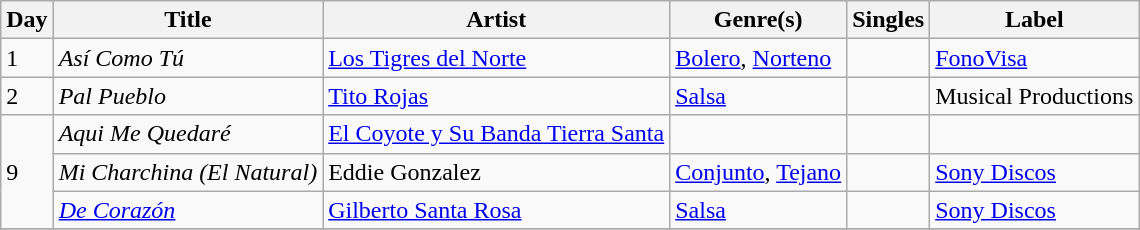<table class="wikitable sortable" style="text-align: left;">
<tr>
<th>Day</th>
<th>Title</th>
<th>Artist</th>
<th>Genre(s)</th>
<th>Singles</th>
<th>Label</th>
</tr>
<tr>
<td>1</td>
<td><em>Así Como Tú</em></td>
<td><a href='#'>Los Tigres del Norte</a></td>
<td><a href='#'>Bolero</a>, <a href='#'>Norteno</a></td>
<td></td>
<td><a href='#'>FonoVisa</a></td>
</tr>
<tr>
<td>2</td>
<td><em>Pal Pueblo</em></td>
<td><a href='#'>Tito Rojas</a></td>
<td><a href='#'>Salsa</a></td>
<td></td>
<td>Musical Productions</td>
</tr>
<tr>
<td rowspan="3">9</td>
<td><em>Aqui Me Quedaré</em></td>
<td><a href='#'>El Coyote y Su Banda Tierra Santa</a></td>
<td></td>
<td></td>
<td></td>
</tr>
<tr>
<td><em>Mi Charchina (El Natural)</em></td>
<td>Eddie Gonzalez</td>
<td><a href='#'>Conjunto</a>, <a href='#'>Tejano</a></td>
<td></td>
<td><a href='#'>Sony Discos</a></td>
</tr>
<tr>
<td><em><a href='#'>De Corazón</a></em></td>
<td><a href='#'>Gilberto Santa Rosa</a></td>
<td><a href='#'>Salsa</a></td>
<td></td>
<td><a href='#'>Sony Discos</a></td>
</tr>
<tr>
</tr>
</table>
